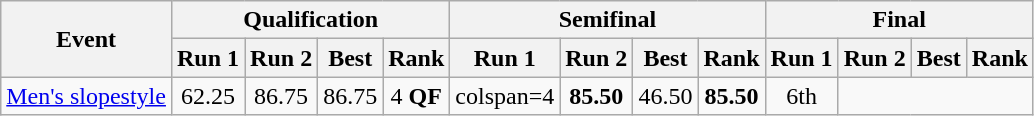<table class="wikitable" style="font-size:100%">
<tr>
<th rowspan="2">Event</th>
<th colspan="4">Qualification</th>
<th colspan="4">Semifinal</th>
<th colspan="4">Final</th>
</tr>
<tr style="font-size:100%">
<th>Run 1</th>
<th>Run 2</th>
<th>Best</th>
<th>Rank</th>
<th>Run 1</th>
<th>Run 2</th>
<th>Best</th>
<th>Rank</th>
<th>Run 1</th>
<th>Run 2</th>
<th>Best</th>
<th>Rank</th>
</tr>
<tr align=center>
<td><a href='#'>Men's slopestyle</a></td>
<td>62.25</td>
<td>86.75</td>
<td>86.75</td>
<td>4 <strong>QF</strong></td>
<td>colspan=4 </td>
<td><strong>85.50</strong></td>
<td>46.50</td>
<td><strong>85.50</strong></td>
<td>6th</td>
</tr>
</table>
